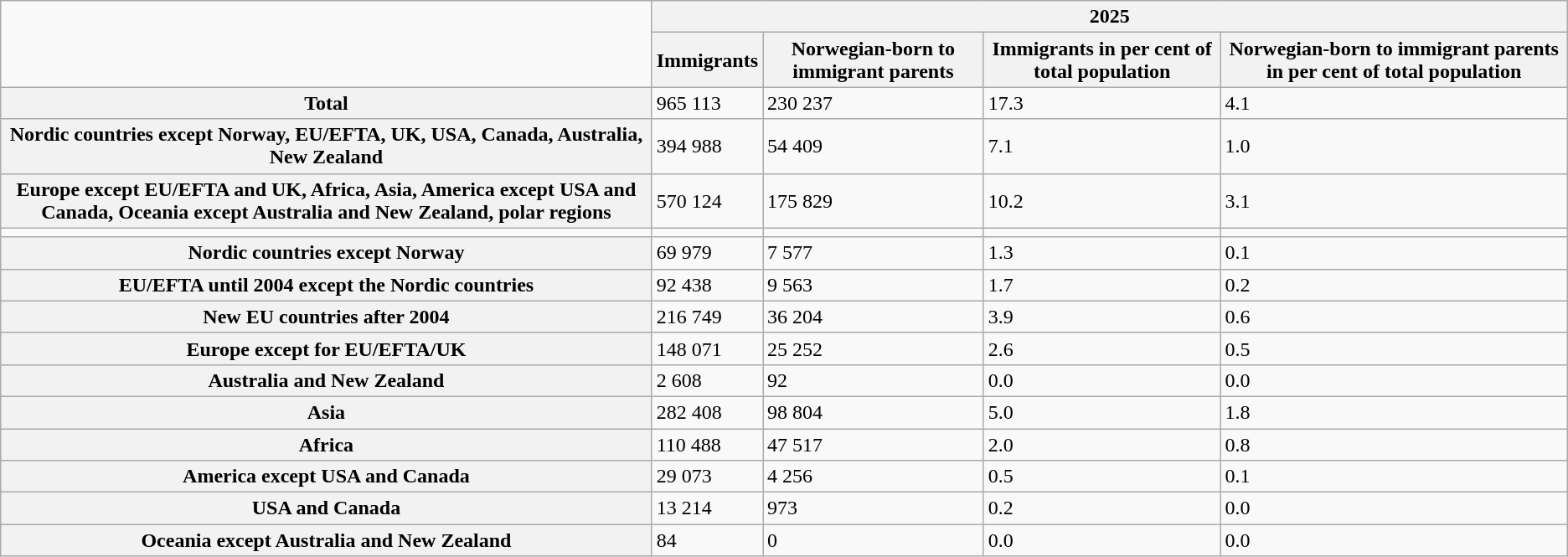<table class="wikitable">
<tr>
<td rowspan="2"></td>
<th colspan="4">2025</th>
</tr>
<tr>
<th>Immigrants</th>
<th>Norwegian-born to immigrant parents</th>
<th>Immigrants in per cent of total population</th>
<th>Norwegian-born to immigrant parents in per cent of total population</th>
</tr>
<tr>
<th>Total</th>
<td>965 113</td>
<td>230 237</td>
<td>17.3</td>
<td>4.1</td>
</tr>
<tr>
<th>Nordic countries except Norway, EU/EFTA, UK, USA, Canada, Australia, New Zealand</th>
<td>394 988</td>
<td>54 409</td>
<td>7.1</td>
<td>1.0</td>
</tr>
<tr>
<th>Europe except EU/EFTA and UK, Africa, Asia, America except USA and Canada, Oceania except Australia and New Zealand, polar regions</th>
<td>570 124</td>
<td>175 829</td>
<td>10.2</td>
<td>3.1</td>
</tr>
<tr>
<td></td>
<td></td>
<td></td>
<td></td>
<td></td>
</tr>
<tr>
<th>Nordic countries except Norway</th>
<td>69 979</td>
<td>7 577</td>
<td>1.3</td>
<td>0.1</td>
</tr>
<tr>
<th>EU/EFTA until 2004 except the Nordic countries</th>
<td>92 438</td>
<td>9 563</td>
<td>1.7</td>
<td>0.2</td>
</tr>
<tr>
<th>New EU countries after 2004</th>
<td>216 749</td>
<td>36 204</td>
<td>3.9</td>
<td>0.6</td>
</tr>
<tr>
<th>Europe except for EU/EFTA/UK</th>
<td>148 071</td>
<td>25 252</td>
<td>2.6</td>
<td>0.5</td>
</tr>
<tr>
<th>Australia and New Zealand</th>
<td>2 608</td>
<td>92</td>
<td>0.0</td>
<td>0.0</td>
</tr>
<tr>
<th>Asia</th>
<td>282 408</td>
<td>98 804</td>
<td>5.0</td>
<td>1.8</td>
</tr>
<tr>
<th>Africa</th>
<td>110 488</td>
<td>47 517</td>
<td>2.0</td>
<td>0.8</td>
</tr>
<tr>
<th>America except USA and Canada</th>
<td>29 073</td>
<td>4 256</td>
<td>0.5</td>
<td>0.1</td>
</tr>
<tr>
<th>USA and Canada</th>
<td>13 214</td>
<td>973</td>
<td>0.2</td>
<td>0.0</td>
</tr>
<tr>
<th>Oceania except Australia and New Zealand</th>
<td>84</td>
<td>0</td>
<td>0.0</td>
<td>0.0</td>
</tr>
</table>
